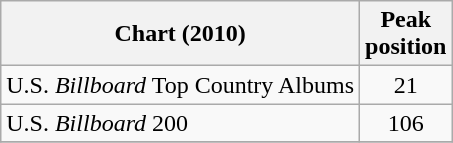<table class="wikitable">
<tr>
<th>Chart (2010)</th>
<th>Peak<br>position</th>
</tr>
<tr>
<td>U.S. <em>Billboard</em> Top Country Albums</td>
<td align="center">21</td>
</tr>
<tr>
<td>U.S. <em>Billboard</em> 200</td>
<td align="center">106</td>
</tr>
<tr>
</tr>
</table>
